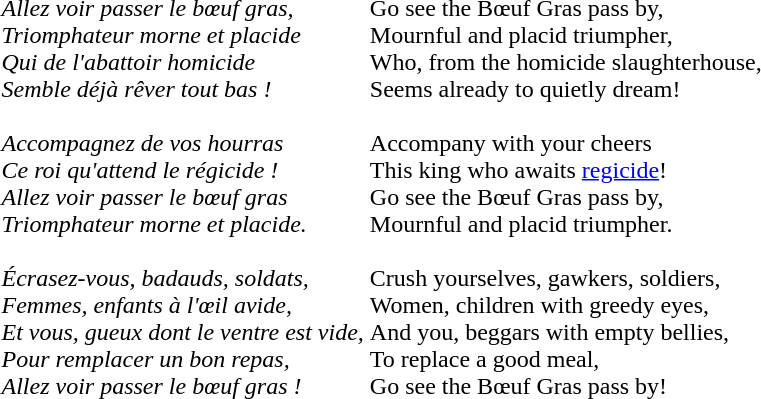<table>
<tr>
<td><em>Allez voir passer le bœuf gras,<br>Triomphateur morne et placide<br>Qui de l'abattoir homicide<br>Semble déjà rêver tout bas !<br><br>Accompagnez de vos hourras<br>Ce roi qu'attend le régicide !<br>Allez voir passer le bœuf gras<br>Triomphateur morne et placide.<br><br>Écrasez-vous, badauds, soldats,<br>Femmes, enfants à l'œil avide,<br>Et vous, gueux dont le ventre est vide,<br>Pour remplacer un bon repas,<br>Allez voir passer le bœuf gras !</em></td>
<td>Go see the Bœuf Gras pass by,<br>Mournful and placid triumpher,<br>Who, from the homicide slaughterhouse,<br>Seems already to quietly dream!<br><br>Accompany with your cheers<br>This king who awaits <a href='#'>regicide</a>!<br>Go see the Bœuf Gras pass by,<br>Mournful and placid triumpher.<br><br>Crush yourselves, gawkers, soldiers,<br>Women, children with greedy eyes,<br>And you, beggars with empty bellies,<br>To replace a good meal,<br>Go see the Bœuf Gras pass by!</td>
</tr>
</table>
